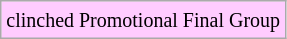<table class="wikitable">
<tr>
<td style="background-color: #ffccff;"><small>clinched Promotional Final Group</small></td>
</tr>
</table>
